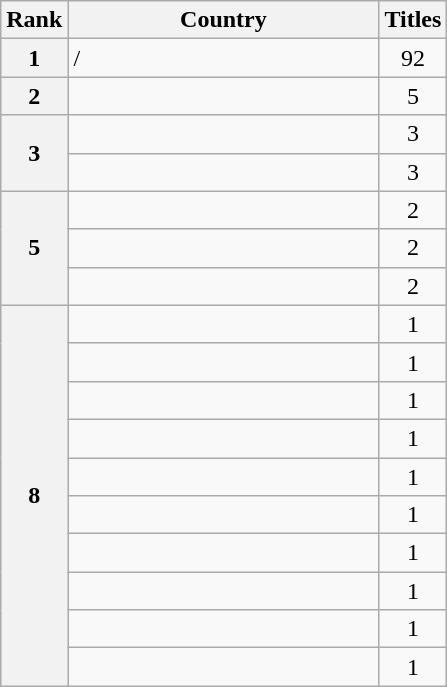<table class="wikitable sortable">
<tr>
<th>Rank</th>
<th style="width:200px">Country</th>
<th>Titles</th>
</tr>
<tr>
<th>1</th>
<td> / </td>
<td style="text-align:center">92</td>
</tr>
<tr>
<th>2</th>
<td></td>
<td style="text-align:center">5</td>
</tr>
<tr>
<th rowspan="2">3</th>
<td></td>
<td style="text-align:center">3</td>
</tr>
<tr>
<td></td>
<td style="text-align:center">3</td>
</tr>
<tr>
<th rowspan="3">5</th>
<td></td>
<td style="text-align:center">2</td>
</tr>
<tr>
<td></td>
<td style="text-align:center">2</td>
</tr>
<tr>
<td></td>
<td style="text-align:center">2</td>
</tr>
<tr>
<th rowspan="10">8</th>
<td></td>
<td style="text-align:center">1</td>
</tr>
<tr>
<td></td>
<td style="text-align:center">1</td>
</tr>
<tr>
<td></td>
<td style="text-align:center">1</td>
</tr>
<tr>
<td></td>
<td style="text-align:center">1</td>
</tr>
<tr>
<td></td>
<td style="text-align:center">1</td>
</tr>
<tr>
<td></td>
<td style="text-align:center">1</td>
</tr>
<tr>
<td></td>
<td style="text-align:center">1</td>
</tr>
<tr>
<td></td>
<td style="text-align:center">1</td>
</tr>
<tr>
<td></td>
<td style="text-align:center">1</td>
</tr>
<tr>
<td></td>
<td style="text-align:center">1</td>
</tr>
</table>
